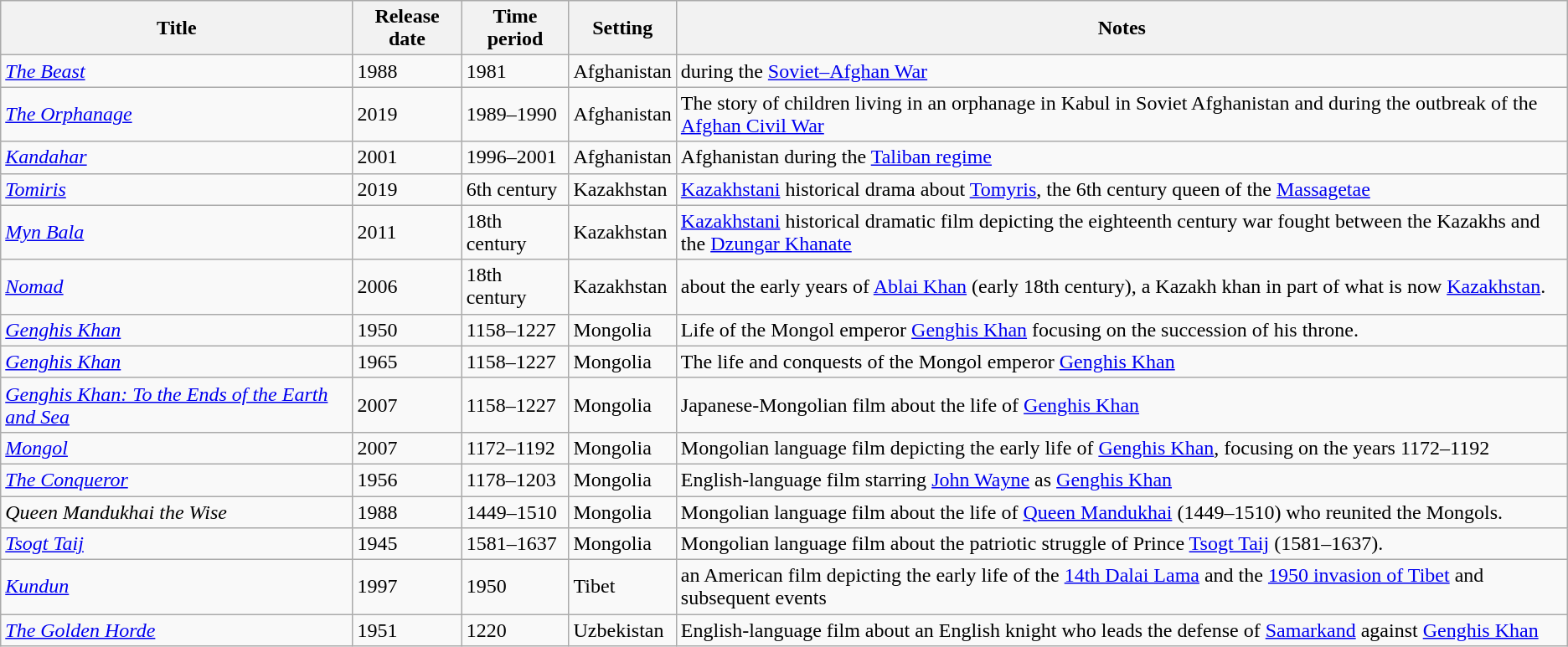<table class="wikitable sortable" border="1">
<tr>
<th scope="col">Title</th>
<th scope="col">Release date</th>
<th>Time period</th>
<th scope="col">Setting</th>
<th scope="col" class="unsortable">Notes</th>
</tr>
<tr>
<td><em><a href='#'>The Beast</a></em></td>
<td>1988</td>
<td>1981</td>
<td>Afghanistan</td>
<td>during the <a href='#'>Soviet–Afghan War</a></td>
</tr>
<tr>
<td><a href='#'><em>The Orphanage</em></a></td>
<td>2019</td>
<td>1989–1990</td>
<td>Afghanistan</td>
<td>The story of children living in an orphanage in Kabul in Soviet Afghanistan and during the outbreak of the <a href='#'>Afghan Civil War</a></td>
</tr>
<tr>
<td><em><a href='#'>Kandahar</a></em></td>
<td>2001</td>
<td>1996–2001</td>
<td>Afghanistan</td>
<td>Afghanistan during the <a href='#'>Taliban regime</a></td>
</tr>
<tr>
<td><a href='#'><em>Tomiris</em></a></td>
<td>2019</td>
<td>6th century</td>
<td>Kazakhstan</td>
<td><a href='#'>Kazakhstani</a> historical drama about <a href='#'>Tomyris</a>, the 6th century queen of the <a href='#'>Massagetae</a></td>
</tr>
<tr>
<td><em><a href='#'>Myn Bala</a></em></td>
<td>2011</td>
<td>18th century</td>
<td>Kazakhstan</td>
<td><a href='#'>Kazakhstani</a> historical dramatic film depicting the eighteenth century war fought between the Kazakhs and the <a href='#'>Dzungar Khanate</a></td>
</tr>
<tr>
<td><em><a href='#'>Nomad</a></em></td>
<td>2006</td>
<td>18th century</td>
<td>Kazakhstan</td>
<td>about the early years of <a href='#'>Ablai Khan</a> (early 18th century), a Kazakh khan in part of what is now <a href='#'>Kazakhstan</a>.</td>
</tr>
<tr>
<td><em><a href='#'>Genghis Khan</a></em></td>
<td>1950</td>
<td>1158–1227</td>
<td>Mongolia</td>
<td>Life of the Mongol emperor <a href='#'>Genghis Khan</a> focusing on the succession of his throne.</td>
</tr>
<tr>
<td><em><a href='#'>Genghis Khan</a></em></td>
<td>1965</td>
<td>1158–1227</td>
<td>Mongolia</td>
<td>The life and conquests of the Mongol emperor <a href='#'>Genghis Khan</a></td>
</tr>
<tr>
<td><em><a href='#'>Genghis Khan: To the Ends of the Earth and Sea</a></em></td>
<td>2007</td>
<td>1158–1227</td>
<td>Mongolia</td>
<td>Japanese-Mongolian film about the life of <a href='#'>Genghis Khan</a></td>
</tr>
<tr>
<td><em><a href='#'>Mongol</a></em></td>
<td>2007</td>
<td>1172–1192</td>
<td>Mongolia</td>
<td>Mongolian language film depicting the early life of <a href='#'>Genghis Khan</a>, focusing on the years 1172–1192</td>
</tr>
<tr>
<td><em><a href='#'>The Conqueror</a></em></td>
<td>1956</td>
<td>1178–1203</td>
<td>Mongolia</td>
<td>English-language film starring <a href='#'>John Wayne</a> as <a href='#'>Genghis Khan</a></td>
</tr>
<tr>
<td><em>Queen Mandukhai the Wise</em></td>
<td>1988</td>
<td>1449–1510</td>
<td>Mongolia</td>
<td>Mongolian language film about the life of <a href='#'>Queen Mandukhai</a> (1449–1510) who reunited the Mongols.</td>
</tr>
<tr>
<td><em><a href='#'>Tsogt Taij</a></em></td>
<td>1945</td>
<td>1581–1637</td>
<td>Mongolia</td>
<td>Mongolian language film about the patriotic struggle of Prince <a href='#'>Tsogt Taij</a> (1581–1637).</td>
</tr>
<tr>
<td><em><a href='#'>Kundun</a></em></td>
<td>1997</td>
<td>1950</td>
<td>Tibet</td>
<td>an American film depicting the early life of the <a href='#'>14th Dalai Lama</a> and the <a href='#'>1950 invasion of Tibet</a> and subsequent events</td>
</tr>
<tr>
<td><em><a href='#'>The Golden Horde</a></em></td>
<td>1951</td>
<td>1220</td>
<td>Uzbekistan</td>
<td>English-language film about an English knight who leads the defense of <a href='#'>Samarkand</a> against <a href='#'>Genghis Khan</a></td>
</tr>
</table>
